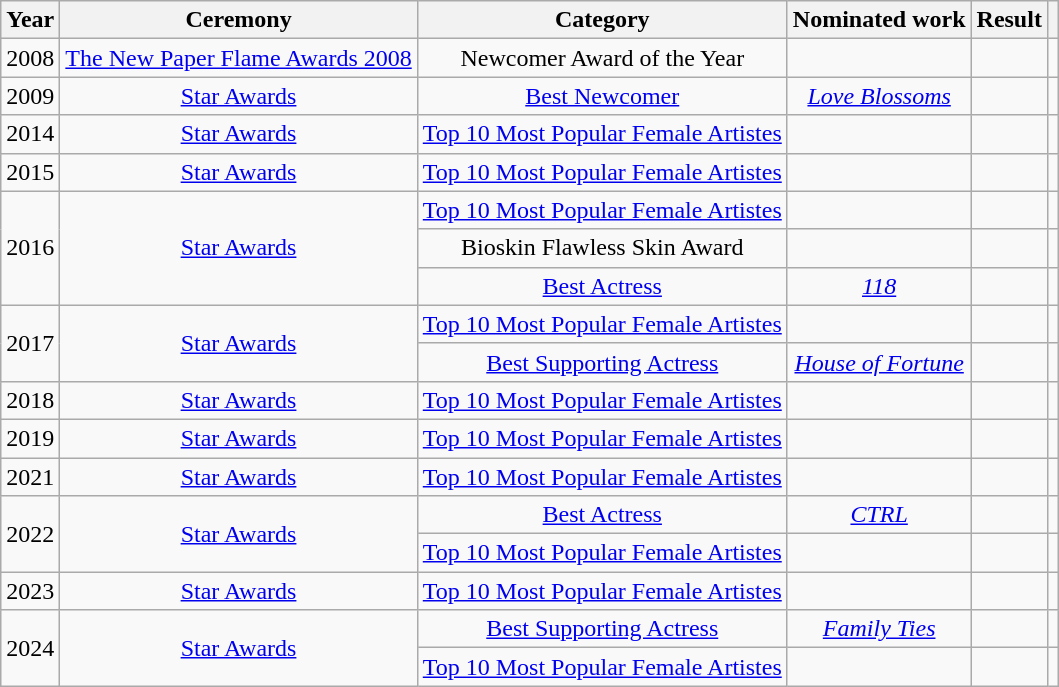<table class="wikitable sortable" style="text-align: center">
<tr>
<th scope="col">Year</th>
<th scope="col">Ceremony</th>
<th scope="col">Category</th>
<th scope="col">Nominated work</th>
<th scope="col">Result</th>
<th scope="col" class="unsortable"></th>
</tr>
<tr>
<td>2008</td>
<td><a href='#'>The New Paper Flame Awards 2008</a></td>
<td>Newcomer Award of the Year</td>
<td></td>
<td></td>
<td></td>
</tr>
<tr>
<td>2009</td>
<td><a href='#'>Star Awards</a></td>
<td><a href='#'>Best Newcomer</a></td>
<td><em><a href='#'>Love Blossoms</a></em> </td>
<td></td>
<td></td>
</tr>
<tr>
<td>2014</td>
<td><a href='#'>Star Awards</a></td>
<td><a href='#'>Top 10 Most Popular Female Artistes</a></td>
<td></td>
<td></td>
<td></td>
</tr>
<tr>
<td>2015</td>
<td><a href='#'>Star Awards</a></td>
<td><a href='#'>Top 10 Most Popular Female Artistes</a></td>
<td></td>
<td></td>
<td></td>
</tr>
<tr>
<td rowspan="3">2016</td>
<td rowspan="3"><a href='#'>Star Awards</a></td>
<td><a href='#'>Top 10 Most Popular Female Artistes</a></td>
<td></td>
<td></td>
<td></td>
</tr>
<tr>
<td>Bioskin Flawless Skin Award</td>
<td></td>
<td></td>
<td></td>
</tr>
<tr>
<td><a href='#'>Best Actress</a></td>
<td><em><a href='#'>118</a></em> </td>
<td></td>
<td></td>
</tr>
<tr>
<td rowspan="2">2017</td>
<td rowspan="2"><a href='#'>Star Awards</a></td>
<td><a href='#'>Top 10 Most Popular Female Artistes</a></td>
<td></td>
<td></td>
<td></td>
</tr>
<tr>
<td><a href='#'>Best Supporting Actress</a></td>
<td><em><a href='#'>House of Fortune</a></em> </td>
<td></td>
<td></td>
</tr>
<tr>
<td>2018</td>
<td><a href='#'>Star Awards</a></td>
<td><a href='#'>Top 10 Most Popular Female Artistes</a></td>
<td></td>
<td></td>
<td></td>
</tr>
<tr>
<td>2019</td>
<td><a href='#'>Star Awards</a></td>
<td><a href='#'>Top 10 Most Popular Female Artistes</a></td>
<td></td>
<td></td>
<td></td>
</tr>
<tr>
<td>2021</td>
<td><a href='#'>Star Awards</a></td>
<td><a href='#'>Top 10 Most Popular Female Artistes</a></td>
<td></td>
<td></td>
<td></td>
</tr>
<tr>
<td rowspan="2">2022</td>
<td rowspan="2"><a href='#'>Star Awards</a></td>
<td><a href='#'>Best Actress</a></td>
<td><em><a href='#'>CTRL</a></em> </td>
<td></td>
<td></td>
</tr>
<tr>
<td><a href='#'>Top 10 Most Popular Female Artistes</a></td>
<td></td>
<td></td>
<td></td>
</tr>
<tr>
<td>2023</td>
<td><a href='#'>Star Awards</a></td>
<td><a href='#'>Top 10 Most Popular Female Artistes</a></td>
<td></td>
<td></td>
<td></td>
</tr>
<tr>
<td rowspan="2">2024</td>
<td rowspan="2"><a href='#'>Star Awards</a></td>
<td><a href='#'>Best Supporting Actress</a></td>
<td><em><a href='#'>Family Ties</a></em> </td>
<td></td>
<td></td>
</tr>
<tr>
<td><a href='#'>Top 10 Most Popular Female Artistes</a></td>
<td></td>
<td></td>
<td></td>
</tr>
</table>
